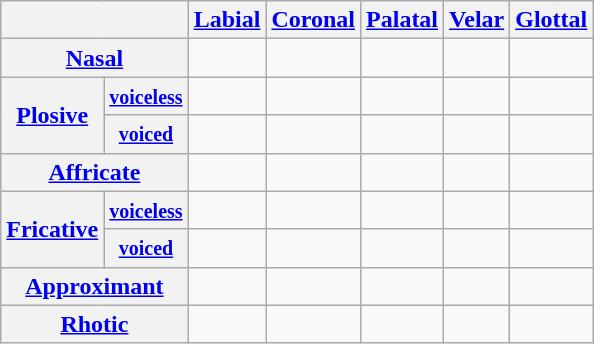<table class="wikitable" style="text-align:center;">
<tr>
<th colspan="2"></th>
<th><a href='#'>Labial</a></th>
<th><a href='#'>Coronal</a></th>
<th><a href='#'>Palatal</a></th>
<th><a href='#'>Velar</a></th>
<th><a href='#'>Glottal</a></th>
</tr>
<tr>
<th colspan="2"><a href='#'>Nasal</a></th>
<td></td>
<td></td>
<td></td>
<td></td>
<td></td>
</tr>
<tr>
<th rowspan="2"><a href='#'>Plosive</a></th>
<th><small><a href='#'>voiceless</a></small></th>
<td></td>
<td></td>
<td></td>
<td></td>
<td></td>
</tr>
<tr>
<th><small><a href='#'>voiced</a></small></th>
<td></td>
<td></td>
<td></td>
<td></td>
<td></td>
</tr>
<tr>
<th colspan="2"><a href='#'>Affricate</a></th>
<td></td>
<td></td>
<td></td>
<td></td>
<td></td>
</tr>
<tr>
<th rowspan="2"><a href='#'>Fricative</a></th>
<th><small><a href='#'>voiceless</a></small></th>
<td></td>
<td></td>
<td></td>
<td></td>
<td></td>
</tr>
<tr>
<th><small><a href='#'>voiced</a></small></th>
<td></td>
<td></td>
<td></td>
<td></td>
<td></td>
</tr>
<tr>
<th colspan="2"><a href='#'>Approximant</a></th>
<td></td>
<td></td>
<td></td>
<td></td>
<td></td>
</tr>
<tr>
<th colspan="2"><a href='#'>Rhotic</a></th>
<td></td>
<td></td>
<td></td>
<td></td>
<td></td>
</tr>
</table>
